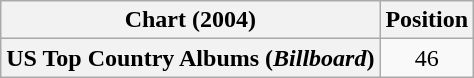<table class="wikitable plainrowheaders" style="text-align:center">
<tr>
<th scope="col">Chart (2004)</th>
<th scope="col">Position</th>
</tr>
<tr>
<th scope="row">US Top Country Albums (<em>Billboard</em>)</th>
<td>46</td>
</tr>
</table>
